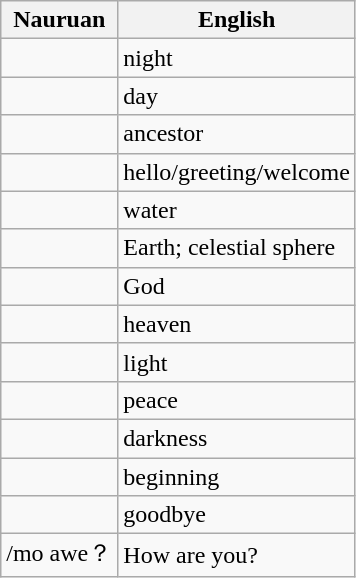<table class="wikitable">
<tr>
<th>Nauruan</th>
<th>English</th>
</tr>
<tr>
<td></td>
<td>night</td>
</tr>
<tr>
<td></td>
<td>day</td>
</tr>
<tr>
<td></td>
<td>ancestor</td>
</tr>
<tr>
<td></td>
<td>hello/greeting/welcome</td>
</tr>
<tr>
<td></td>
<td>water</td>
</tr>
<tr>
<td></td>
<td>Earth; celestial sphere</td>
</tr>
<tr>
<td></td>
<td>God</td>
</tr>
<tr>
<td></td>
<td>heaven</td>
</tr>
<tr>
<td></td>
<td>light</td>
</tr>
<tr>
<td></td>
<td>peace</td>
</tr>
<tr>
<td></td>
<td>darkness</td>
</tr>
<tr>
<td></td>
<td>beginning</td>
</tr>
<tr>
<td></td>
<td>goodbye</td>
</tr>
<tr>
<td>/mo awe？</td>
<td>How are you?</td>
</tr>
</table>
